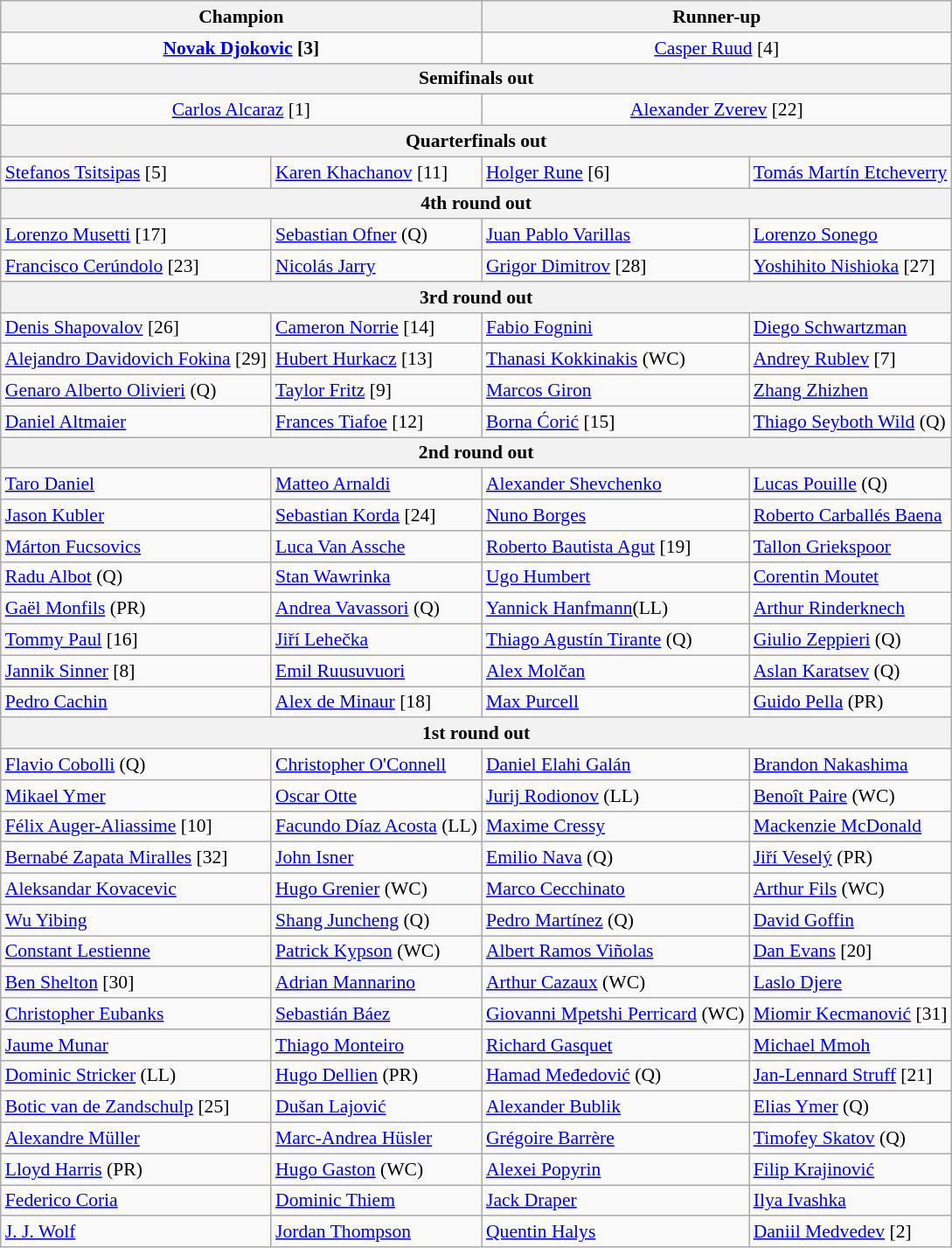<table class="wikitable collapsible collapsed" style="font-size:90%">
<tr>
<th colspan="2">Champion</th>
<th colspan="2">Runner-up</th>
</tr>
<tr style="text-align:center;">
<td colspan="2"> <strong><a href='#'>Novak Djokovic</a> [3]</strong></td>
<td colspan="2"> <a href='#'>Casper Ruud</a> [4]</td>
</tr>
<tr>
<th colspan="4">Semifinals out</th>
</tr>
<tr style="text-align:center;">
<td colspan="2"> <a href='#'>Carlos Alcaraz</a> [1]</td>
<td colspan="2"> <a href='#'>Alexander Zverev</a> [22]</td>
</tr>
<tr>
<th colspan="4">Quarterfinals out</th>
</tr>
<tr>
<td> <a href='#'>Stefanos Tsitsipas</a> [5]</td>
<td> <a href='#'>Karen Khachanov</a> [11]</td>
<td> <a href='#'>Holger Rune</a> [6]</td>
<td> <a href='#'>Tomás Martín Etcheverry</a></td>
</tr>
<tr>
<th colspan="4">4th round out</th>
</tr>
<tr>
<td> <a href='#'>Lorenzo Musetti</a> [17]</td>
<td> <a href='#'>Sebastian Ofner</a> (Q)</td>
<td> <a href='#'>Juan Pablo Varillas</a></td>
<td> <a href='#'>Lorenzo Sonego</a></td>
</tr>
<tr>
<td> <a href='#'>Francisco Cerúndolo</a> [23]</td>
<td> <a href='#'>Nicolás Jarry</a></td>
<td> <a href='#'>Grigor Dimitrov</a> [28]</td>
<td> <a href='#'>Yoshihito Nishioka</a> [27]</td>
</tr>
<tr>
<th colspan="4">3rd round out</th>
</tr>
<tr>
<td> <a href='#'>Denis Shapovalov</a> [26]</td>
<td> <a href='#'>Cameron Norrie</a> [14]</td>
<td> <a href='#'>Fabio Fognini</a></td>
<td> <a href='#'>Diego Schwartzman</a></td>
</tr>
<tr>
<td> <a href='#'>Alejandro Davidovich Fokina</a> [29]</td>
<td> <a href='#'>Hubert Hurkacz</a> [13]</td>
<td> <a href='#'>Thanasi Kokkinakis</a> (WC)</td>
<td> <a href='#'>Andrey Rublev</a> [7]</td>
</tr>
<tr>
<td> <a href='#'>Genaro Alberto Olivieri</a> (Q)</td>
<td> <a href='#'>Taylor Fritz</a> [9]</td>
<td> <a href='#'>Marcos Giron</a></td>
<td> <a href='#'>Zhang Zhizhen</a></td>
</tr>
<tr>
<td> <a href='#'>Daniel Altmaier</a></td>
<td> <a href='#'>Frances Tiafoe</a> [12]</td>
<td> <a href='#'>Borna Ćorić</a> [15]</td>
<td> <a href='#'>Thiago Seyboth Wild</a> (Q)</td>
</tr>
<tr>
<th colspan="4">2nd round out</th>
</tr>
<tr>
<td> <a href='#'>Taro Daniel</a></td>
<td> <a href='#'>Matteo Arnaldi</a></td>
<td> <a href='#'>Alexander Shevchenko</a></td>
<td> <a href='#'>Lucas Pouille</a> (Q)</td>
</tr>
<tr>
<td> <a href='#'>Jason Kubler</a></td>
<td> <a href='#'>Sebastian Korda</a> [24]</td>
<td> <a href='#'>Nuno Borges</a></td>
<td> <a href='#'>Roberto Carballés Baena</a></td>
</tr>
<tr>
<td> <a href='#'>Márton Fucsovics</a></td>
<td> <a href='#'>Luca Van Assche</a></td>
<td> <a href='#'>Roberto Bautista Agut</a> [19]</td>
<td> <a href='#'>Tallon Griekspoor</a></td>
</tr>
<tr>
<td> <a href='#'>Radu Albot</a> (Q)</td>
<td> <a href='#'>Stan Wawrinka</a></td>
<td> <a href='#'>Ugo Humbert</a></td>
<td> <a href='#'>Corentin Moutet</a></td>
</tr>
<tr>
<td> <a href='#'>Gaël Monfils</a> (PR)</td>
<td> <a href='#'>Andrea Vavassori</a> (Q)</td>
<td> <a href='#'>Yannick Hanfmann</a>(LL)</td>
<td> <a href='#'>Arthur Rinderknech</a></td>
</tr>
<tr>
<td> <a href='#'>Tommy Paul</a> [16]</td>
<td> <a href='#'>Jiří Lehečka</a></td>
<td> <a href='#'>Thiago Agustín Tirante</a> (Q)</td>
<td> <a href='#'>Giulio Zeppieri</a> (Q)</td>
</tr>
<tr>
<td> <a href='#'>Jannik Sinner</a> [8]</td>
<td> <a href='#'>Emil Ruusuvuori</a></td>
<td> <a href='#'>Alex Molčan</a></td>
<td> <a href='#'>Aslan Karatsev</a> (Q)</td>
</tr>
<tr>
<td> <a href='#'>Pedro Cachin</a></td>
<td> <a href='#'>Alex de Minaur</a> [18]</td>
<td> <a href='#'>Max Purcell</a></td>
<td> <a href='#'>Guido Pella</a> (PR)</td>
</tr>
<tr>
<th colspan="4">1st round out</th>
</tr>
<tr>
<td> <a href='#'>Flavio Cobolli</a> (Q)</td>
<td> <a href='#'>Christopher O'Connell</a></td>
<td> <a href='#'>Daniel Elahi Galán</a></td>
<td> <a href='#'>Brandon Nakashima</a></td>
</tr>
<tr>
<td> <a href='#'>Mikael Ymer</a></td>
<td> <a href='#'>Oscar Otte</a></td>
<td> <a href='#'>Jurij Rodionov</a> (LL)</td>
<td> <a href='#'>Benoît Paire</a> (WC)</td>
</tr>
<tr>
<td> <a href='#'>Félix Auger-Aliassime</a> [10]</td>
<td> <a href='#'>Facundo Díaz Acosta</a> (LL)</td>
<td> <a href='#'>Maxime Cressy</a></td>
<td> <a href='#'>Mackenzie McDonald</a></td>
</tr>
<tr>
<td> <a href='#'>Bernabé Zapata Miralles</a> [32]</td>
<td> <a href='#'>John Isner</a></td>
<td> <a href='#'>Emilio Nava</a> (Q)</td>
<td> <a href='#'>Jiří Veselý</a> (PR)</td>
</tr>
<tr>
<td> <a href='#'>Aleksandar Kovacevic</a></td>
<td> <a href='#'>Hugo Grenier</a> (WC)</td>
<td> <a href='#'>Marco Cecchinato</a></td>
<td> <a href='#'>Arthur Fils</a> (WC)</td>
</tr>
<tr>
<td> <a href='#'>Wu Yibing</a></td>
<td> <a href='#'>Shang Juncheng</a> (Q)</td>
<td> <a href='#'>Pedro Martínez</a> (Q)</td>
<td> <a href='#'>David Goffin</a></td>
</tr>
<tr>
<td> <a href='#'>Constant Lestienne</a></td>
<td> <a href='#'>Patrick Kypson</a> (WC)</td>
<td> <a href='#'>Albert Ramos Viñolas</a></td>
<td> <a href='#'>Dan Evans</a> [20]</td>
</tr>
<tr>
<td> <a href='#'>Ben Shelton</a> [30]</td>
<td> <a href='#'>Adrian Mannarino</a></td>
<td> <a href='#'>Arthur Cazaux</a> (WC)</td>
<td> <a href='#'>Laslo Djere</a></td>
</tr>
<tr>
<td> <a href='#'>Christopher Eubanks</a></td>
<td> <a href='#'>Sebastián Báez</a></td>
<td> <a href='#'>Giovanni Mpetshi Perricard</a> (WC)</td>
<td> <a href='#'>Miomir Kecmanović</a> [31]</td>
</tr>
<tr>
<td> <a href='#'>Jaume Munar</a></td>
<td> <a href='#'>Thiago Monteiro</a></td>
<td> <a href='#'>Richard Gasquet</a></td>
<td> <a href='#'>Michael Mmoh</a></td>
</tr>
<tr>
<td> <a href='#'>Dominic Stricker</a> (LL)</td>
<td> <a href='#'>Hugo Dellien</a> (PR)</td>
<td> <a href='#'>Hamad Međedović</a> (Q)</td>
<td> <a href='#'>Jan-Lennard Struff</a> [21]</td>
</tr>
<tr>
<td> <a href='#'>Botic van de Zandschulp</a> [25]</td>
<td> <a href='#'>Dušan Lajović</a></td>
<td> <a href='#'>Alexander Bublik</a></td>
<td> <a href='#'>Elias Ymer</a> (Q)</td>
</tr>
<tr>
<td> <a href='#'>Alexandre Müller</a></td>
<td> <a href='#'>Marc-Andrea Hüsler</a></td>
<td> <a href='#'>Grégoire Barrère</a></td>
<td> <a href='#'>Timofey Skatov</a> (Q)</td>
</tr>
<tr>
<td> <a href='#'>Lloyd Harris</a> (PR)</td>
<td> <a href='#'>Hugo Gaston</a> (WC)</td>
<td> <a href='#'>Alexei Popyrin</a></td>
<td> <a href='#'>Filip Krajinović</a></td>
</tr>
<tr>
<td> <a href='#'>Federico Coria</a></td>
<td> <a href='#'>Dominic Thiem</a></td>
<td> <a href='#'>Jack Draper</a></td>
<td> <a href='#'>Ilya Ivashka</a></td>
</tr>
<tr>
<td> <a href='#'>J. J. Wolf</a></td>
<td> <a href='#'>Jordan Thompson</a></td>
<td> <a href='#'>Quentin Halys</a></td>
<td> <a href='#'>Daniil Medvedev</a> [2]</td>
</tr>
</table>
